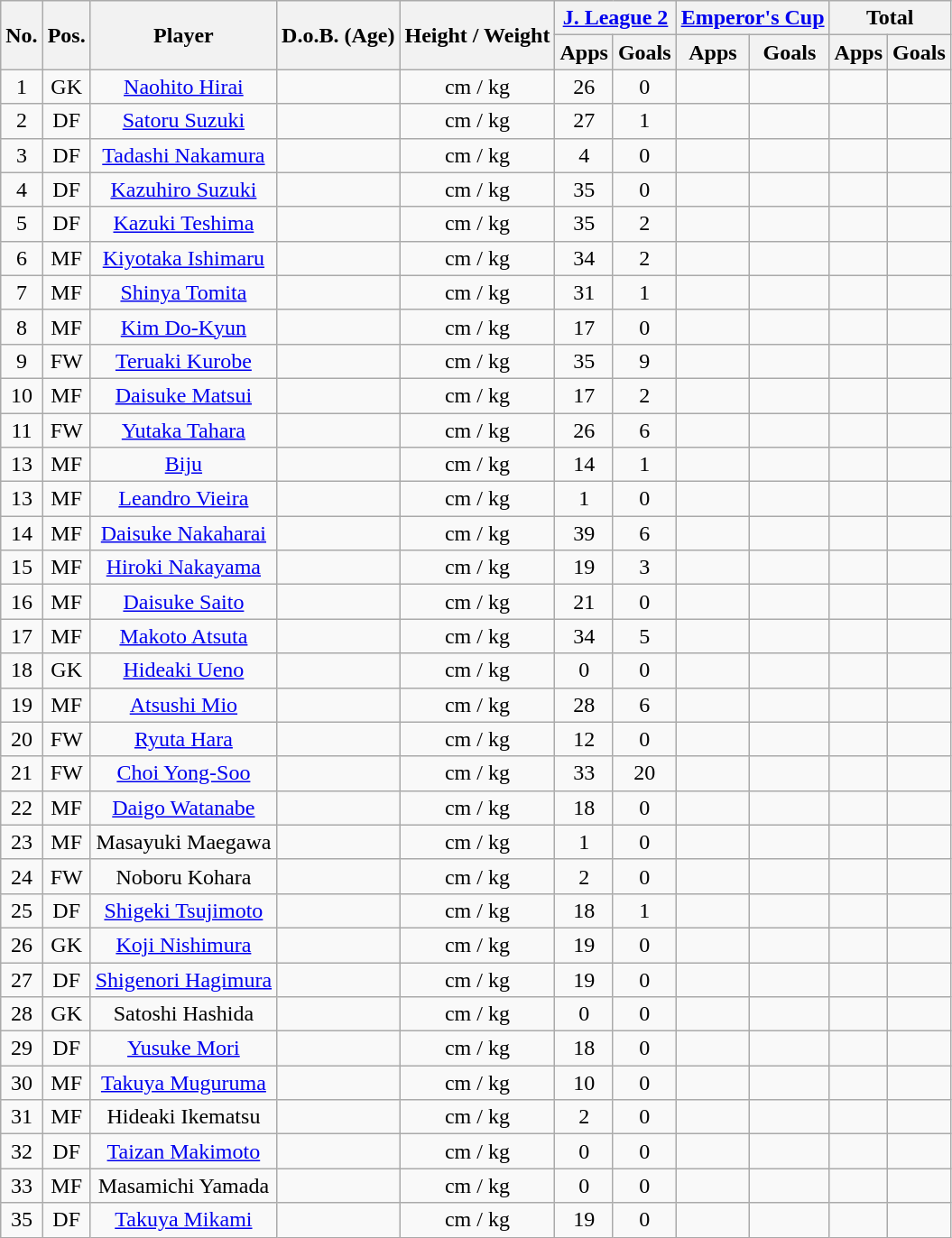<table class="wikitable" style="text-align:center;">
<tr>
<th rowspan="2">No.</th>
<th rowspan="2">Pos.</th>
<th rowspan="2">Player</th>
<th rowspan="2">D.o.B. (Age)</th>
<th rowspan="2">Height / Weight</th>
<th colspan="2"><a href='#'>J. League 2</a></th>
<th colspan="2"><a href='#'>Emperor's Cup</a></th>
<th colspan="2">Total</th>
</tr>
<tr>
<th>Apps</th>
<th>Goals</th>
<th>Apps</th>
<th>Goals</th>
<th>Apps</th>
<th>Goals</th>
</tr>
<tr>
<td>1</td>
<td>GK</td>
<td><a href='#'>Naohito Hirai</a></td>
<td></td>
<td>cm / kg</td>
<td>26</td>
<td>0</td>
<td></td>
<td></td>
<td></td>
<td></td>
</tr>
<tr>
<td>2</td>
<td>DF</td>
<td><a href='#'>Satoru Suzuki</a></td>
<td></td>
<td>cm / kg</td>
<td>27</td>
<td>1</td>
<td></td>
<td></td>
<td></td>
<td></td>
</tr>
<tr>
<td>3</td>
<td>DF</td>
<td><a href='#'>Tadashi Nakamura</a></td>
<td></td>
<td>cm / kg</td>
<td>4</td>
<td>0</td>
<td></td>
<td></td>
<td></td>
<td></td>
</tr>
<tr>
<td>4</td>
<td>DF</td>
<td><a href='#'>Kazuhiro Suzuki</a></td>
<td></td>
<td>cm / kg</td>
<td>35</td>
<td>0</td>
<td></td>
<td></td>
<td></td>
<td></td>
</tr>
<tr>
<td>5</td>
<td>DF</td>
<td><a href='#'>Kazuki Teshima</a></td>
<td></td>
<td>cm / kg</td>
<td>35</td>
<td>2</td>
<td></td>
<td></td>
<td></td>
<td></td>
</tr>
<tr>
<td>6</td>
<td>MF</td>
<td><a href='#'>Kiyotaka Ishimaru</a></td>
<td></td>
<td>cm / kg</td>
<td>34</td>
<td>2</td>
<td></td>
<td></td>
<td></td>
<td></td>
</tr>
<tr>
<td>7</td>
<td>MF</td>
<td><a href='#'>Shinya Tomita</a></td>
<td></td>
<td>cm / kg</td>
<td>31</td>
<td>1</td>
<td></td>
<td></td>
<td></td>
<td></td>
</tr>
<tr>
<td>8</td>
<td>MF</td>
<td><a href='#'>Kim Do-Kyun</a></td>
<td></td>
<td>cm / kg</td>
<td>17</td>
<td>0</td>
<td></td>
<td></td>
<td></td>
<td></td>
</tr>
<tr>
<td>9</td>
<td>FW</td>
<td><a href='#'>Teruaki Kurobe</a></td>
<td></td>
<td>cm / kg</td>
<td>35</td>
<td>9</td>
<td></td>
<td></td>
<td></td>
<td></td>
</tr>
<tr>
<td>10</td>
<td>MF</td>
<td><a href='#'>Daisuke Matsui</a></td>
<td></td>
<td>cm / kg</td>
<td>17</td>
<td>2</td>
<td></td>
<td></td>
<td></td>
<td></td>
</tr>
<tr>
<td>11</td>
<td>FW</td>
<td><a href='#'>Yutaka Tahara</a></td>
<td></td>
<td>cm / kg</td>
<td>26</td>
<td>6</td>
<td></td>
<td></td>
<td></td>
<td></td>
</tr>
<tr>
<td>13</td>
<td>MF</td>
<td><a href='#'>Biju</a></td>
<td></td>
<td>cm / kg</td>
<td>14</td>
<td>1</td>
<td></td>
<td></td>
<td></td>
<td></td>
</tr>
<tr>
<td>13</td>
<td>MF</td>
<td><a href='#'>Leandro Vieira</a></td>
<td></td>
<td>cm / kg</td>
<td>1</td>
<td>0</td>
<td></td>
<td></td>
<td></td>
<td></td>
</tr>
<tr>
<td>14</td>
<td>MF</td>
<td><a href='#'>Daisuke Nakaharai</a></td>
<td></td>
<td>cm / kg</td>
<td>39</td>
<td>6</td>
<td></td>
<td></td>
<td></td>
<td></td>
</tr>
<tr>
<td>15</td>
<td>MF</td>
<td><a href='#'>Hiroki Nakayama</a></td>
<td></td>
<td>cm / kg</td>
<td>19</td>
<td>3</td>
<td></td>
<td></td>
<td></td>
<td></td>
</tr>
<tr>
<td>16</td>
<td>MF</td>
<td><a href='#'>Daisuke Saito</a></td>
<td></td>
<td>cm / kg</td>
<td>21</td>
<td>0</td>
<td></td>
<td></td>
<td></td>
<td></td>
</tr>
<tr>
<td>17</td>
<td>MF</td>
<td><a href='#'>Makoto Atsuta</a></td>
<td></td>
<td>cm / kg</td>
<td>34</td>
<td>5</td>
<td></td>
<td></td>
<td></td>
<td></td>
</tr>
<tr>
<td>18</td>
<td>GK</td>
<td><a href='#'>Hideaki Ueno</a></td>
<td></td>
<td>cm / kg</td>
<td>0</td>
<td>0</td>
<td></td>
<td></td>
<td></td>
<td></td>
</tr>
<tr>
<td>19</td>
<td>MF</td>
<td><a href='#'>Atsushi Mio</a></td>
<td></td>
<td>cm / kg</td>
<td>28</td>
<td>6</td>
<td></td>
<td></td>
<td></td>
<td></td>
</tr>
<tr>
<td>20</td>
<td>FW</td>
<td><a href='#'>Ryuta Hara</a></td>
<td></td>
<td>cm / kg</td>
<td>12</td>
<td>0</td>
<td></td>
<td></td>
<td></td>
<td></td>
</tr>
<tr>
<td>21</td>
<td>FW</td>
<td><a href='#'>Choi Yong-Soo</a></td>
<td></td>
<td>cm / kg</td>
<td>33</td>
<td>20</td>
<td></td>
<td></td>
<td></td>
<td></td>
</tr>
<tr>
<td>22</td>
<td>MF</td>
<td><a href='#'>Daigo Watanabe</a></td>
<td></td>
<td>cm / kg</td>
<td>18</td>
<td>0</td>
<td></td>
<td></td>
<td></td>
<td></td>
</tr>
<tr>
<td>23</td>
<td>MF</td>
<td>Masayuki Maegawa</td>
<td></td>
<td>cm / kg</td>
<td>1</td>
<td>0</td>
<td></td>
<td></td>
<td></td>
<td></td>
</tr>
<tr>
<td>24</td>
<td>FW</td>
<td>Noboru Kohara</td>
<td></td>
<td>cm / kg</td>
<td>2</td>
<td>0</td>
<td></td>
<td></td>
<td></td>
<td></td>
</tr>
<tr>
<td>25</td>
<td>DF</td>
<td><a href='#'>Shigeki Tsujimoto</a></td>
<td></td>
<td>cm / kg</td>
<td>18</td>
<td>1</td>
<td></td>
<td></td>
<td></td>
<td></td>
</tr>
<tr>
<td>26</td>
<td>GK</td>
<td><a href='#'>Koji Nishimura</a></td>
<td></td>
<td>cm / kg</td>
<td>19</td>
<td>0</td>
<td></td>
<td></td>
<td></td>
<td></td>
</tr>
<tr>
<td>27</td>
<td>DF</td>
<td><a href='#'>Shigenori Hagimura</a></td>
<td></td>
<td>cm / kg</td>
<td>19</td>
<td>0</td>
<td></td>
<td></td>
<td></td>
<td></td>
</tr>
<tr>
<td>28</td>
<td>GK</td>
<td>Satoshi Hashida</td>
<td></td>
<td>cm / kg</td>
<td>0</td>
<td>0</td>
<td></td>
<td></td>
<td></td>
<td></td>
</tr>
<tr>
<td>29</td>
<td>DF</td>
<td><a href='#'>Yusuke Mori</a></td>
<td></td>
<td>cm / kg</td>
<td>18</td>
<td>0</td>
<td></td>
<td></td>
<td></td>
<td></td>
</tr>
<tr>
<td>30</td>
<td>MF</td>
<td><a href='#'>Takuya Muguruma</a></td>
<td></td>
<td>cm / kg</td>
<td>10</td>
<td>0</td>
<td></td>
<td></td>
<td></td>
<td></td>
</tr>
<tr>
<td>31</td>
<td>MF</td>
<td>Hideaki Ikematsu</td>
<td></td>
<td>cm / kg</td>
<td>2</td>
<td>0</td>
<td></td>
<td></td>
<td></td>
<td></td>
</tr>
<tr>
<td>32</td>
<td>DF</td>
<td><a href='#'>Taizan Makimoto</a></td>
<td></td>
<td>cm / kg</td>
<td>0</td>
<td>0</td>
<td></td>
<td></td>
<td></td>
<td></td>
</tr>
<tr>
<td>33</td>
<td>MF</td>
<td>Masamichi Yamada</td>
<td></td>
<td>cm / kg</td>
<td>0</td>
<td>0</td>
<td></td>
<td></td>
<td></td>
<td></td>
</tr>
<tr>
<td>35</td>
<td>DF</td>
<td><a href='#'>Takuya Mikami</a></td>
<td></td>
<td>cm / kg</td>
<td>19</td>
<td>0</td>
<td></td>
<td></td>
<td></td>
<td></td>
</tr>
</table>
